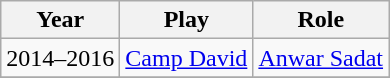<table class="wikitable">
<tr>
<th>Year</th>
<th>Play</th>
<th>Role</th>
</tr>
<tr>
<td>2014–2016</td>
<td><a href='#'>Camp David</a></td>
<td><a href='#'>Anwar Sadat</a></td>
</tr>
<tr>
</tr>
</table>
